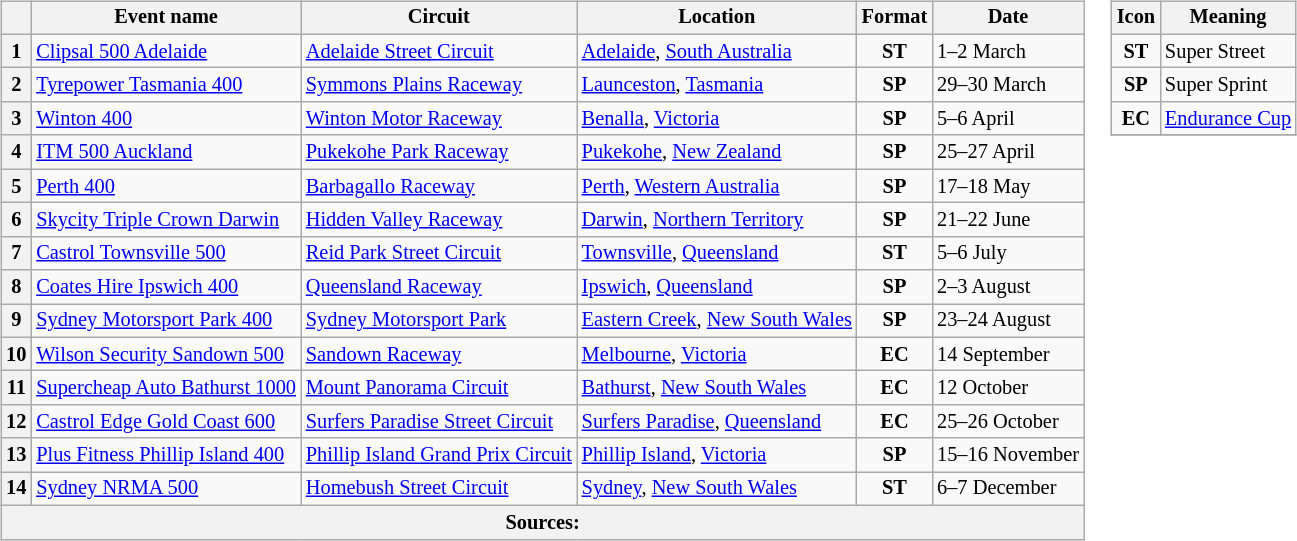<table>
<tr>
<td><br><table class="wikitable" style="font-size: 85%">
<tr>
<th></th>
<th>Event name</th>
<th>Circuit</th>
<th>Location</th>
<th>Format</th>
<th>Date</th>
</tr>
<tr>
<th>1</th>
<td> <a href='#'>Clipsal 500 Adelaide</a></td>
<td><a href='#'>Adelaide Street Circuit</a></td>
<td><a href='#'>Adelaide</a>, <a href='#'>South Australia</a></td>
<td align="center"><strong><span>ST</span></strong></td>
<td>1–2 March</td>
</tr>
<tr>
<th>2</th>
<td> <a href='#'>Tyrepower Tasmania 400</a></td>
<td><a href='#'>Symmons Plains Raceway</a></td>
<td><a href='#'>Launceston</a>, <a href='#'>Tasmania</a></td>
<td align="center"><strong><span>SP</span></strong></td>
<td>29–30 March</td>
</tr>
<tr>
<th>3</th>
<td> <a href='#'>Winton 400</a></td>
<td><a href='#'>Winton Motor Raceway</a></td>
<td><a href='#'>Benalla</a>, <a href='#'>Victoria</a></td>
<td align="center"><strong><span>SP</span></strong></td>
<td>5–6 April</td>
</tr>
<tr>
<th>4</th>
<td> <a href='#'>ITM 500 Auckland</a></td>
<td><a href='#'>Pukekohe Park Raceway</a></td>
<td><a href='#'>Pukekohe</a>, <a href='#'>New Zealand</a></td>
<td align="center"><strong><span>SP</span></strong></td>
<td>25–27 April</td>
</tr>
<tr>
<th>5</th>
<td> <a href='#'>Perth 400</a></td>
<td><a href='#'>Barbagallo Raceway</a></td>
<td><a href='#'>Perth</a>, <a href='#'>Western Australia</a></td>
<td align="center"><strong><span>SP</span></strong></td>
<td>17–18 May</td>
</tr>
<tr>
<th>6</th>
<td> <a href='#'>Skycity Triple Crown Darwin</a></td>
<td><a href='#'>Hidden Valley Raceway</a></td>
<td><a href='#'>Darwin</a>, <a href='#'>Northern Territory</a></td>
<td align="center"><strong><span>SP</span></strong></td>
<td>21–22 June</td>
</tr>
<tr>
<th>7</th>
<td> <a href='#'>Castrol Townsville 500</a></td>
<td><a href='#'>Reid Park Street Circuit</a></td>
<td><a href='#'>Townsville</a>, <a href='#'>Queensland</a></td>
<td align="center"><strong><span>ST</span></strong></td>
<td>5–6 July</td>
</tr>
<tr>
<th>8</th>
<td> <a href='#'>Coates Hire Ipswich 400</a></td>
<td><a href='#'>Queensland Raceway</a></td>
<td><a href='#'>Ipswich</a>, <a href='#'>Queensland</a></td>
<td align="center"><strong><span>SP</span></strong></td>
<td>2–3 August</td>
</tr>
<tr>
<th>9</th>
<td> <a href='#'>Sydney Motorsport Park 400</a></td>
<td><a href='#'>Sydney Motorsport Park</a></td>
<td><a href='#'>Eastern Creek</a>, <a href='#'>New South Wales</a></td>
<td align="center"><strong><span>SP</span></strong></td>
<td>23–24 August</td>
</tr>
<tr>
<th>10</th>
<td> <a href='#'>Wilson Security Sandown 500</a></td>
<td><a href='#'>Sandown Raceway</a></td>
<td><a href='#'>Melbourne</a>, <a href='#'>Victoria</a></td>
<td align="center"><strong><span>EC</span></strong></td>
<td>14 September</td>
</tr>
<tr>
<th>11</th>
<td> <a href='#'>Supercheap Auto Bathurst 1000</a></td>
<td><a href='#'>Mount Panorama Circuit</a></td>
<td><a href='#'>Bathurst</a>, <a href='#'>New South Wales</a></td>
<td align="center"><strong><span>EC</span></strong></td>
<td>12 October</td>
</tr>
<tr>
<th>12</th>
<td> <a href='#'>Castrol Edge Gold Coast 600</a></td>
<td><a href='#'>Surfers Paradise Street Circuit</a></td>
<td><a href='#'>Surfers Paradise</a>, <a href='#'>Queensland</a></td>
<td align="center"><strong><span>EC</span></strong></td>
<td>25–26 October</td>
</tr>
<tr>
<th>13</th>
<td> <a href='#'>Plus Fitness Phillip Island 400</a></td>
<td><a href='#'>Phillip Island Grand Prix Circuit</a></td>
<td><a href='#'>Phillip Island</a>, <a href='#'>Victoria</a></td>
<td align="center"><strong><span>SP</span></strong></td>
<td>15–16 November</td>
</tr>
<tr>
<th>14</th>
<td> <a href='#'>Sydney NRMA 500</a></td>
<td><a href='#'>Homebush Street Circuit</a></td>
<td><a href='#'>Sydney</a>, <a href='#'>New South Wales</a></td>
<td align="center"><strong><span>ST</span></strong></td>
<td>6–7 December</td>
</tr>
<tr>
<th colspan="6">Sources:</th>
</tr>
</table>
</td>
<td valign="top"><br><table align="right" class="wikitable" style="font-size: 85%;">
<tr>
<th>Icon</th>
<th>Meaning</th>
</tr>
<tr>
<td align="center"><strong><span>ST</span></strong></td>
<td>Super Street</td>
</tr>
<tr>
<td align="center"><strong><span>SP</span></strong></td>
<td>Super Sprint</td>
</tr>
<tr>
<td align="center"><strong><span>EC</span></strong></td>
<td><a href='#'>Endurance Cup</a></td>
</tr>
<tr>
</tr>
</table>
</td>
</tr>
</table>
